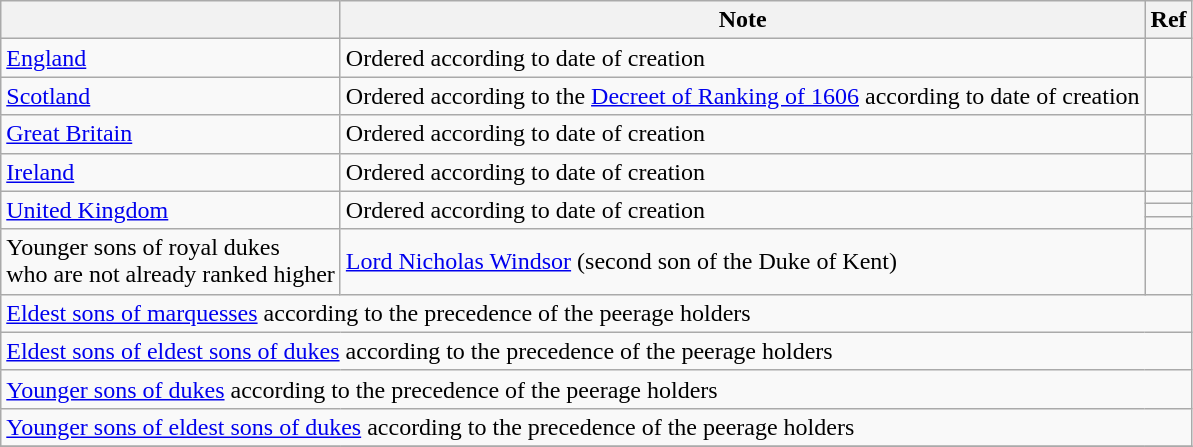<table class="wikitable">
<tr>
<th></th>
<th>Note</th>
<th>Ref</th>
</tr>
<tr>
<td> <a href='#'>England</a></td>
<td>Ordered according to date of creation</td>
<td></td>
</tr>
<tr>
<td> <a href='#'>Scotland</a></td>
<td>Ordered according to the <a href='#'>Decreet of Ranking of 1606</a> according to date of creation</td>
<td></td>
</tr>
<tr>
<td> <a href='#'>Great Britain</a></td>
<td>Ordered according to date of creation</td>
<td></td>
</tr>
<tr>
<td> <a href='#'>Ireland</a></td>
<td>Ordered according to date of creation</td>
<td></td>
</tr>
<tr>
<td rowspan=3> <a href='#'>United Kingdom</a></td>
<td rowspan=3>Ordered according to date of creation</td>
<td></td>
</tr>
<tr>
<td></td>
</tr>
<tr>
<td></td>
</tr>
<tr>
<td>Younger sons of royal dukes<br>who are not already ranked higher</td>
<td><a href='#'>Lord Nicholas Windsor</a> (second son of the Duke of Kent)</td>
<td></td>
</tr>
<tr>
<td colspan=3><a href='#'>Eldest sons of marquesses</a> according to the precedence of the peerage holders</td>
</tr>
<tr>
<td colspan=3><a href='#'>Eldest sons of eldest sons of dukes</a> according to the precedence of the peerage holders</td>
</tr>
<tr>
<td colspan=3><a href='#'>Younger sons of dukes</a> according to the precedence of the peerage holders</td>
</tr>
<tr>
<td colspan=3><a href='#'>Younger sons of eldest sons of dukes</a> according to the precedence of the peerage holders</td>
</tr>
<tr>
</tr>
</table>
